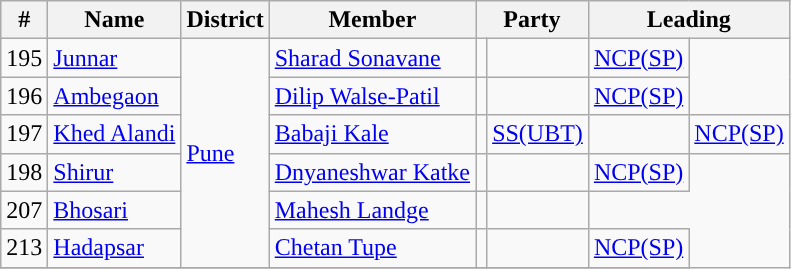<table class="wikitable">
<tr>
<th>#</th>
<th>Name</th>
<th>District</th>
<th>Member</th>
<th colspan="2">Party</th>
<th colspan=2>Leading<br></th>
</tr>
<tr>
<td>195</td>
<td><a href='#'>Junnar</a></td>
<td rowspan="6"><a href='#'>Pune</a></td>
<td><a href='#'>Sharad Sonavane</a></td>
<td></td>
<td style="background-color: "></td>
<td><a href='#'>NCP(SP)</a></td>
</tr>
<tr>
<td>196</td>
<td><a href='#'>Ambegaon</a></td>
<td><a href='#'>Dilip Walse-Patil</a></td>
<td></td>
<td style="background-color: "></td>
<td><a href='#'>NCP(SP)</a></td>
</tr>
<tr>
<td>197</td>
<td><a href='#'>Khed Alandi</a></td>
<td><a href='#'>Babaji Kale</a></td>
<td></td>
<td><a href='#'>SS(UBT)</a></td>
<td style="background-color: "></td>
<td><a href='#'>NCP(SP)</a></td>
</tr>
<tr>
<td>198</td>
<td><a href='#'>Shirur</a></td>
<td><a href='#'>Dnyaneshwar Katke</a></td>
<td></td>
<td style="background-color: "></td>
<td><a href='#'>NCP(SP)</a></td>
</tr>
<tr>
<td>207</td>
<td><a href='#'>Bhosari</a></td>
<td><a href='#'>Mahesh Landge</a></td>
<td></td>
<td></td>
</tr>
<tr>
<td>213</td>
<td><a href='#'>Hadapsar</a></td>
<td><a href='#'>Chetan Tupe</a></td>
<td></td>
<td style="background-color: "></td>
<td><a href='#'>NCP(SP)</a></td>
</tr>
<tr>
</tr>
</table>
